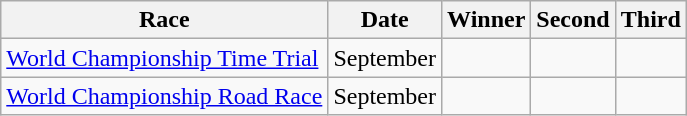<table class="wikitable">
<tr>
<th>Race</th>
<th>Date</th>
<th>Winner</th>
<th>Second</th>
<th>Third</th>
</tr>
<tr>
<td><a href='#'>World Championship Time Trial</a></td>
<td>September</td>
<td></td>
<td></td>
<td></td>
</tr>
<tr>
<td><a href='#'>World Championship Road Race</a></td>
<td>September</td>
<td></td>
<td></td>
<td></td>
</tr>
</table>
